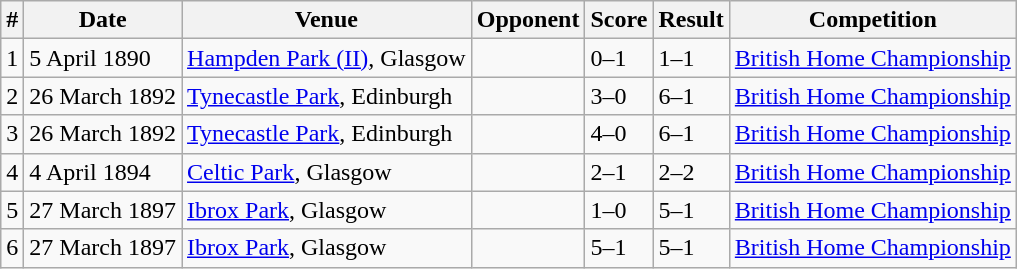<table class="wikitable">
<tr>
<th>#</th>
<th>Date</th>
<th>Venue</th>
<th>Opponent</th>
<th>Score</th>
<th>Result</th>
<th>Competition</th>
</tr>
<tr>
<td>1</td>
<td>5 April 1890</td>
<td><a href='#'>Hampden Park (II)</a>, Glasgow</td>
<td></td>
<td>0–1</td>
<td>1–1</td>
<td><a href='#'>British Home Championship</a></td>
</tr>
<tr>
<td>2</td>
<td>26 March 1892</td>
<td><a href='#'>Tynecastle Park</a>, Edinburgh</td>
<td></td>
<td>3–0</td>
<td>6–1</td>
<td><a href='#'>British Home Championship</a></td>
</tr>
<tr>
<td>3</td>
<td>26 March 1892</td>
<td><a href='#'>Tynecastle Park</a>, Edinburgh</td>
<td></td>
<td>4–0</td>
<td>6–1</td>
<td><a href='#'>British Home Championship</a></td>
</tr>
<tr>
<td>4</td>
<td>4 April 1894</td>
<td><a href='#'>Celtic Park</a>, Glasgow</td>
<td></td>
<td>2–1</td>
<td>2–2</td>
<td><a href='#'>British Home Championship</a></td>
</tr>
<tr>
<td>5</td>
<td>27 March 1897</td>
<td><a href='#'>Ibrox Park</a>, Glasgow</td>
<td></td>
<td>1–0</td>
<td>5–1</td>
<td><a href='#'>British Home Championship</a></td>
</tr>
<tr>
<td>6</td>
<td>27 March 1897</td>
<td><a href='#'>Ibrox Park</a>, Glasgow</td>
<td></td>
<td>5–1</td>
<td>5–1</td>
<td><a href='#'>British Home Championship</a></td>
</tr>
</table>
